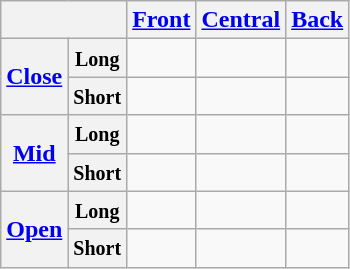<table class="wikitable" style="text-align:center;">
<tr>
<th colspan="2"></th>
<th><a href='#'>Front</a></th>
<th><a href='#'>Central</a></th>
<th><a href='#'>Back</a></th>
</tr>
<tr>
<th rowspan="2"><a href='#'>Close</a></th>
<th><small>Long</small></th>
<td> </td>
<td></td>
<td> </td>
</tr>
<tr>
<th><small>Short</small></th>
<td> </td>
<td></td>
<td> </td>
</tr>
<tr>
<th rowspan="2"><a href='#'>Mid</a></th>
<th><small>Long</small></th>
<td> </td>
<td></td>
<td> </td>
</tr>
<tr>
<th><small>Short</small></th>
<td> </td>
<td></td>
<td> </td>
</tr>
<tr>
<th rowspan="2"><a href='#'>Open</a></th>
<th><small>Long</small></th>
<td></td>
<td> </td>
<td></td>
</tr>
<tr>
<th><small>Short</small></th>
<td></td>
<td> </td>
<td></td>
</tr>
</table>
